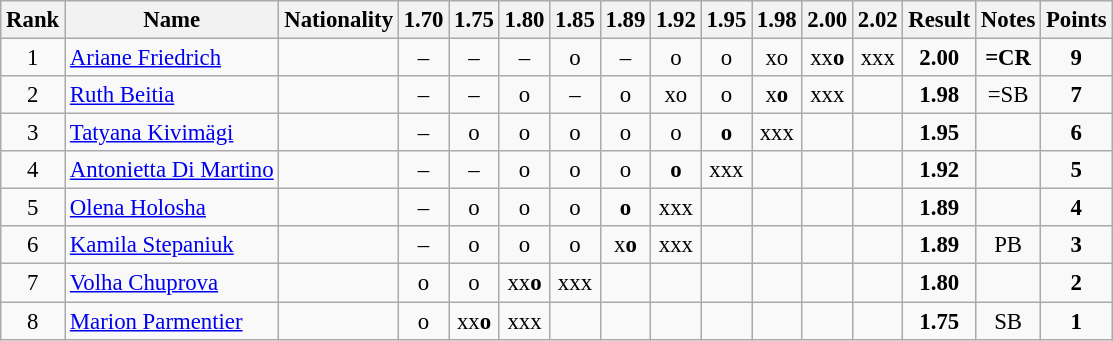<table class="wikitable sortable" style="text-align:center;font-size:95%">
<tr>
<th>Rank</th>
<th>Name</th>
<th>Nationality</th>
<th>1.70</th>
<th>1.75</th>
<th>1.80</th>
<th>1.85</th>
<th>1.89</th>
<th>1.92</th>
<th>1.95</th>
<th>1.98</th>
<th>2.00</th>
<th>2.02</th>
<th>Result</th>
<th>Notes</th>
<th>Points</th>
</tr>
<tr>
<td>1</td>
<td align=left><a href='#'>Ariane Friedrich</a></td>
<td align=left></td>
<td>–</td>
<td>–</td>
<td>–</td>
<td>o</td>
<td>–</td>
<td>o</td>
<td>o</td>
<td>xo</td>
<td>xx<strong>o</strong></td>
<td>xxx</td>
<td><strong>2.00</strong></td>
<td><strong>=CR</strong></td>
<td><strong>9</strong></td>
</tr>
<tr>
<td>2</td>
<td align=left><a href='#'>Ruth Beitia</a></td>
<td align=left></td>
<td>–</td>
<td>–</td>
<td>o</td>
<td>–</td>
<td>o</td>
<td>xo</td>
<td>o</td>
<td>x<strong>o</strong></td>
<td>xxx</td>
<td></td>
<td><strong>1.98</strong></td>
<td>=SB</td>
<td><strong>7</strong></td>
</tr>
<tr>
<td>3</td>
<td align=left><a href='#'>Tatyana Kivimägi</a></td>
<td align=left></td>
<td>–</td>
<td>o</td>
<td>o</td>
<td>o</td>
<td>o</td>
<td>o</td>
<td><strong>o</strong></td>
<td>xxx</td>
<td></td>
<td></td>
<td><strong>1.95</strong></td>
<td></td>
<td><strong>6</strong></td>
</tr>
<tr>
<td>4</td>
<td align=left><a href='#'>Antonietta Di Martino</a></td>
<td align=left></td>
<td>–</td>
<td>–</td>
<td>o</td>
<td>o</td>
<td>o</td>
<td><strong>o</strong></td>
<td>xxx</td>
<td></td>
<td></td>
<td></td>
<td><strong>1.92</strong></td>
<td></td>
<td><strong>5</strong></td>
</tr>
<tr>
<td>5</td>
<td align=left><a href='#'>Olena Holosha</a></td>
<td align=left></td>
<td>–</td>
<td>o</td>
<td>o</td>
<td>o</td>
<td><strong>o</strong></td>
<td>xxx</td>
<td></td>
<td></td>
<td></td>
<td></td>
<td><strong>1.89</strong></td>
<td></td>
<td><strong>4</strong></td>
</tr>
<tr>
<td>6</td>
<td align=left><a href='#'>Kamila Stepaniuk</a></td>
<td align=left></td>
<td>–</td>
<td>o</td>
<td>o</td>
<td>o</td>
<td>x<strong>o</strong></td>
<td>xxx</td>
<td></td>
<td></td>
<td></td>
<td></td>
<td><strong>1.89</strong></td>
<td>PB</td>
<td><strong>3</strong></td>
</tr>
<tr>
<td>7</td>
<td align=left><a href='#'>Volha Chuprova</a></td>
<td align=left></td>
<td>o</td>
<td>o</td>
<td>xx<strong>o</strong></td>
<td>xxx</td>
<td></td>
<td></td>
<td></td>
<td></td>
<td></td>
<td></td>
<td><strong>1.80</strong></td>
<td></td>
<td><strong>2</strong></td>
</tr>
<tr>
<td>8</td>
<td align=left><a href='#'>Marion Parmentier</a></td>
<td align=left></td>
<td>o</td>
<td>xx<strong>o</strong></td>
<td>xxx</td>
<td></td>
<td></td>
<td></td>
<td></td>
<td></td>
<td></td>
<td></td>
<td><strong>1.75</strong></td>
<td>SB</td>
<td><strong>1</strong></td>
</tr>
</table>
